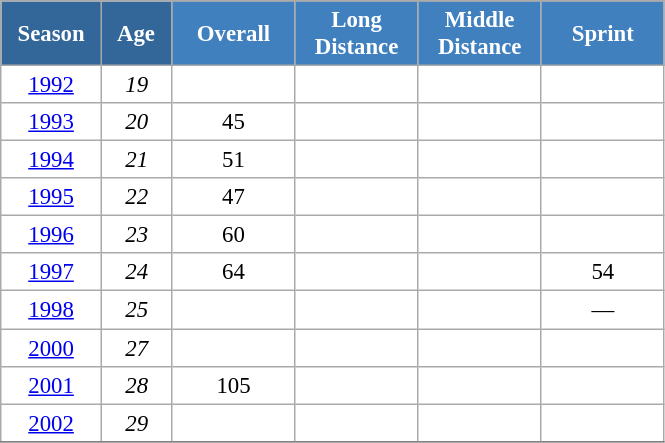<table class="wikitable" style="font-size:95%; text-align:center; border:grey solid 1px; border-collapse:collapse; background:#ffffff;">
<tr>
<th style="background-color:#369; color:white; width:60px;" rowspan="2"> Season </th>
<th style="background-color:#369; color:white; width:40px;" rowspan="2"> Age </th>
</tr>
<tr>
<th style="background-color:#4180be; color:white; width:75px;">Overall</th>
<th style="background-color:#4180be; color:white; width:75px;">Long Distance</th>
<th style="background-color:#4180be; color:white; width:75px;">Middle Distance</th>
<th style="background-color:#4180be; color:white; width:75px;">Sprint</th>
</tr>
<tr>
<td><a href='#'>1992</a></td>
<td><em>19</em></td>
<td></td>
<td></td>
<td></td>
<td></td>
</tr>
<tr>
<td><a href='#'>1993</a></td>
<td><em>20</em></td>
<td>45</td>
<td></td>
<td></td>
<td></td>
</tr>
<tr>
<td><a href='#'>1994</a></td>
<td><em>21</em></td>
<td>51</td>
<td></td>
<td></td>
<td></td>
</tr>
<tr>
<td><a href='#'>1995</a></td>
<td><em>22</em></td>
<td>47</td>
<td></td>
<td></td>
<td></td>
</tr>
<tr>
<td><a href='#'>1996</a></td>
<td><em>23</em></td>
<td>60</td>
<td></td>
<td></td>
<td></td>
</tr>
<tr>
<td><a href='#'>1997</a></td>
<td><em>24</em></td>
<td>64</td>
<td></td>
<td></td>
<td>54</td>
</tr>
<tr>
<td><a href='#'>1998</a></td>
<td><em>25</em></td>
<td></td>
<td></td>
<td></td>
<td>—</td>
</tr>
<tr>
<td><a href='#'>2000</a></td>
<td><em>27</em></td>
<td></td>
<td></td>
<td></td>
<td></td>
</tr>
<tr>
<td><a href='#'>2001</a></td>
<td><em>28</em></td>
<td>105</td>
<td></td>
<td></td>
<td></td>
</tr>
<tr>
<td><a href='#'>2002</a></td>
<td><em>29</em></td>
<td></td>
<td></td>
<td></td>
<td></td>
</tr>
<tr>
</tr>
</table>
